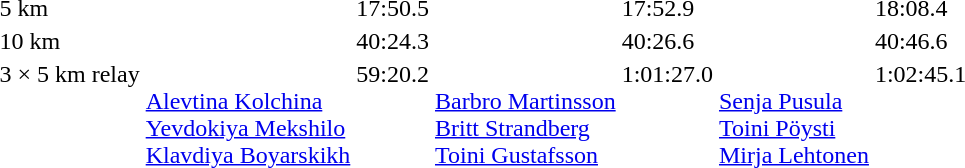<table>
<tr valign="top">
<td>5 km<br></td>
<td></td>
<td>17:50.5</td>
<td></td>
<td>17:52.9</td>
<td></td>
<td>18:08.4</td>
</tr>
<tr valign="top">
<td>10 km<br></td>
<td></td>
<td>40:24.3</td>
<td></td>
<td>40:26.6</td>
<td></td>
<td>40:46.6</td>
</tr>
<tr valign="top">
<td>3 × 5 km relay<br></td>
<td><br><a href='#'>Alevtina Kolchina</a><br><a href='#'>Yevdokiya Mekshilo</a><br><a href='#'>Klavdiya Boyarskikh</a></td>
<td>59:20.2</td>
<td><br><a href='#'>Barbro Martinsson</a><br><a href='#'>Britt Strandberg</a><br><a href='#'>Toini Gustafsson</a></td>
<td>1:01:27.0</td>
<td><br><a href='#'>Senja Pusula</a><br><a href='#'>Toini Pöysti</a><br><a href='#'>Mirja Lehtonen</a></td>
<td>1:02:45.1</td>
</tr>
</table>
